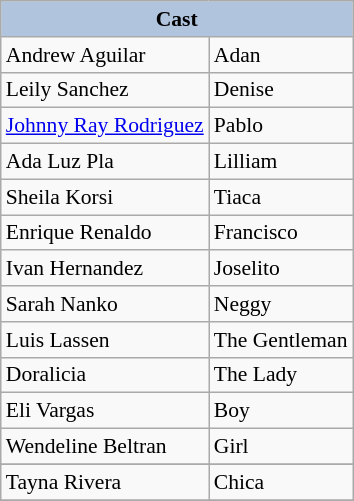<table class="wikitable" style="font-size: 90%;">
<tr>
<th colspan="4" style="background: LightSteelBlue;">Cast</th>
</tr>
<tr>
<td>Andrew Aguilar</td>
<td>Adan</td>
</tr>
<tr>
<td>Leily Sanchez</td>
<td>Denise</td>
</tr>
<tr>
<td><a href='#'>Johnny Ray Rodriguez</a></td>
<td>Pablo</td>
</tr>
<tr>
<td>Ada Luz Pla</td>
<td>Lilliam</td>
</tr>
<tr>
<td>Sheila Korsi</td>
<td>Tiaca</td>
</tr>
<tr>
<td>Enrique Renaldo</td>
<td>Francisco</td>
</tr>
<tr>
<td>Ivan Hernandez</td>
<td>Joselito</td>
</tr>
<tr>
<td>Sarah Nanko</td>
<td>Neggy</td>
</tr>
<tr>
<td>Luis Lassen</td>
<td>The Gentleman</td>
</tr>
<tr>
<td>Doralicia</td>
<td>The Lady</td>
</tr>
<tr>
<td>Eli Vargas</td>
<td>Boy</td>
</tr>
<tr>
<td>Wendeline Beltran</td>
<td>Girl</td>
</tr>
<tr>
</tr>
<tr Jorden Davis  || Pepe>
</tr>
<tr>
<td>Tayna Rivera</td>
<td>Chica</td>
</tr>
<tr>
</tr>
</table>
